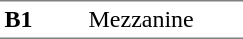<table border=0 cellspacing=0 cellpadding=3>
<tr>
<td style="border-bottom:solid 1px gray;border-top:solid 1px gray;" width=50 valign=top><strong>B1</strong></td>
<td style="border-top:solid 1px gray;border-bottom:solid 1px gray;" width=100 valign=top>Mezzanine</td>
</tr>
</table>
